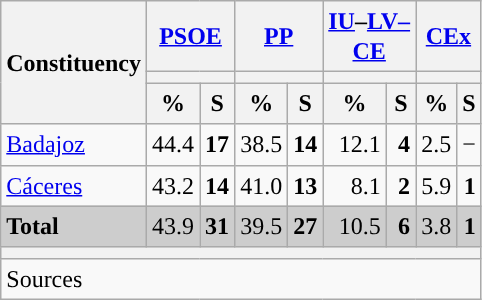<table class="wikitable sortable" style="text-align:right; line-height:20px;">
<tr>
<th rowspan="3">Constituency</th>
<th colspan="2" width="30px" class="unsortable"><a href='#'>PSOE</a></th>
<th colspan="2" width="30px" class="unsortable"><a href='#'>PP</a></th>
<th colspan="2" width="30px" class="unsortable"><a href='#'>IU</a>–<a href='#'>LV–CE</a></th>
<th colspan="2" width="30px" class="unsortable"><a href='#'>CEx</a></th>
</tr>
<tr>
<th colspan="2" style="background:"></th>
<th colspan="2" style="background:"></th>
<th colspan="2" style="background:"></th>
<th colspan="2" style="background:"></th>
</tr>
<tr>
<th data-sort-type="number">%</th>
<th data-sort-type="number">S</th>
<th data-sort-type="number">%</th>
<th data-sort-type="number">S</th>
<th data-sort-type="number">%</th>
<th data-sort-type="number">S</th>
<th data-sort-type="number">%</th>
<th data-sort-type="number">S</th>
</tr>
<tr>
<td align="left"><a href='#'>Badajoz</a></td>
<td style="background:">44.4</td>
<td><strong>17</strong></td>
<td>38.5</td>
<td><strong>14</strong></td>
<td>12.1</td>
<td><strong>4</strong></td>
<td>2.5</td>
<td>−</td>
</tr>
<tr>
<td align="left"><a href='#'>Cáceres</a></td>
<td style="background:">43.2</td>
<td><strong>14</strong></td>
<td>41.0</td>
<td><strong>13</strong></td>
<td>8.1</td>
<td><strong>2</strong></td>
<td>5.9</td>
<td><strong>1</strong></td>
</tr>
<tr style="background:#CDCDCD;">
<td align="left"><strong>Total</strong></td>
<td style="background:">43.9</td>
<td><strong>31</strong></td>
<td>39.5</td>
<td><strong>27</strong></td>
<td>10.5</td>
<td><strong>6</strong></td>
<td>3.8</td>
<td><strong>1</strong></td>
</tr>
<tr>
<th colspan="9"></th>
</tr>
<tr>
<th style="text-align:left; font-weight:normal; background:#F9F9F9" colspan="9">Sources</th>
</tr>
</table>
